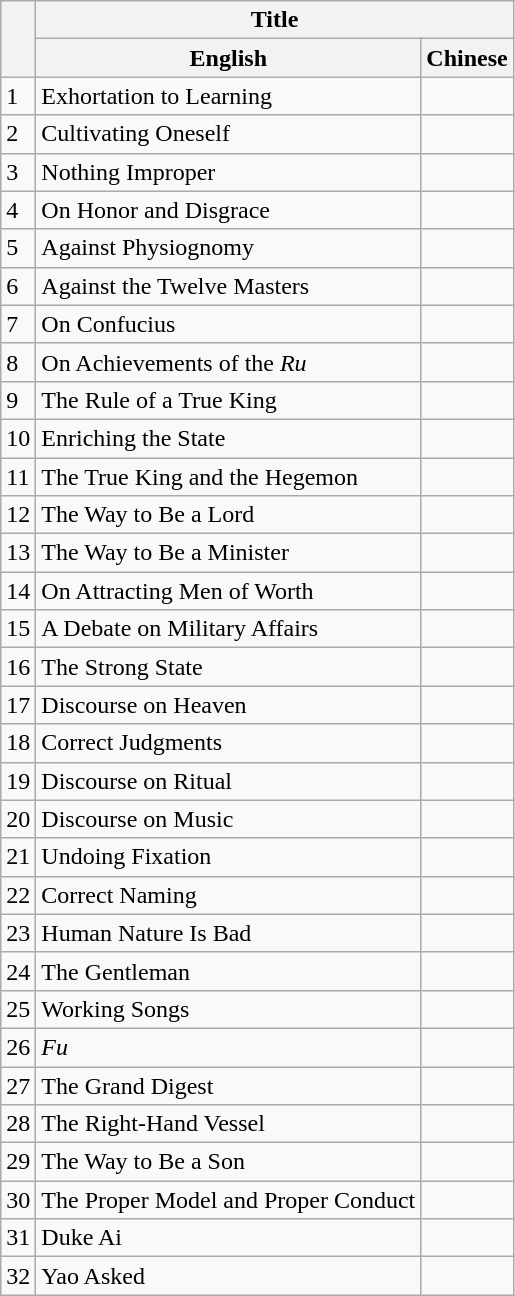<table class="wikitable mw-collapsible">
<tr>
<th rowspan="2" scope="col"></th>
<th colspan="2">Title</th>
</tr>
<tr>
<th scope="col">English</th>
<th scope="col">Chinese</th>
</tr>
<tr>
<td scope="row">1</td>
<td>Exhortation to Learning</td>
<td></td>
</tr>
<tr>
<td scope="row">2</td>
<td>Cultivating Oneself</td>
<td></td>
</tr>
<tr>
<td scope="row">3</td>
<td>Nothing Improper</td>
<td></td>
</tr>
<tr>
<td scope="row">4</td>
<td>On Honor and Disgrace</td>
<td></td>
</tr>
<tr>
<td scope="row">5</td>
<td>Against Physiognomy</td>
<td></td>
</tr>
<tr>
<td scope="row">6</td>
<td>Against the Twelve Masters</td>
<td></td>
</tr>
<tr>
<td scope="row">7</td>
<td>On Confucius</td>
<td></td>
</tr>
<tr>
<td scope="row">8</td>
<td>On Achievements of the <em>Ru</em></td>
<td></td>
</tr>
<tr>
<td scope="row">9</td>
<td>The Rule of a True King</td>
<td></td>
</tr>
<tr>
<td scope="row">10</td>
<td>Enriching the State</td>
<td></td>
</tr>
<tr>
<td scope="row">11</td>
<td>The True King and the Hegemon</td>
<td></td>
</tr>
<tr>
<td scope="row">12</td>
<td>The Way to Be a Lord</td>
<td></td>
</tr>
<tr>
<td scope="row">13</td>
<td>The Way to Be a Minister</td>
<td></td>
</tr>
<tr>
<td scope="row">14</td>
<td>On Attracting Men of Worth</td>
<td></td>
</tr>
<tr>
<td scope="row">15</td>
<td>A Debate on Military Affairs</td>
<td></td>
</tr>
<tr>
<td scope="row">16</td>
<td>The Strong State</td>
<td></td>
</tr>
<tr>
<td scope="row">17</td>
<td>Discourse on Heaven</td>
<td></td>
</tr>
<tr>
<td scope="row">18</td>
<td>Correct Judgments</td>
<td></td>
</tr>
<tr>
<td scope="row">19</td>
<td>Discourse on Ritual</td>
<td></td>
</tr>
<tr>
<td scope="row">20</td>
<td>Discourse on Music</td>
<td></td>
</tr>
<tr>
<td scope="row">21</td>
<td>Undoing Fixation</td>
<td></td>
</tr>
<tr>
<td scope="row">22</td>
<td>Correct Naming</td>
<td></td>
</tr>
<tr>
<td scope="row">23</td>
<td>Human Nature Is Bad</td>
<td></td>
</tr>
<tr>
<td scope="row">24</td>
<td>The Gentleman</td>
<td></td>
</tr>
<tr>
<td scope="row">25</td>
<td>Working Songs</td>
<td></td>
</tr>
<tr>
<td scope="row">26</td>
<td><em>Fu</em></td>
<td></td>
</tr>
<tr>
<td scope="row">27</td>
<td>The Grand Digest</td>
<td></td>
</tr>
<tr>
<td scope="row">28</td>
<td>The Right-Hand Vessel</td>
<td></td>
</tr>
<tr>
<td scope="row">29</td>
<td>The Way to Be a Son</td>
<td></td>
</tr>
<tr>
<td scope="row">30</td>
<td>The Proper Model and Proper Conduct</td>
<td></td>
</tr>
<tr>
<td scope="row">31</td>
<td>Duke Ai</td>
<td></td>
</tr>
<tr>
<td scope="row">32</td>
<td>Yao Asked</td>
<td></td>
</tr>
</table>
